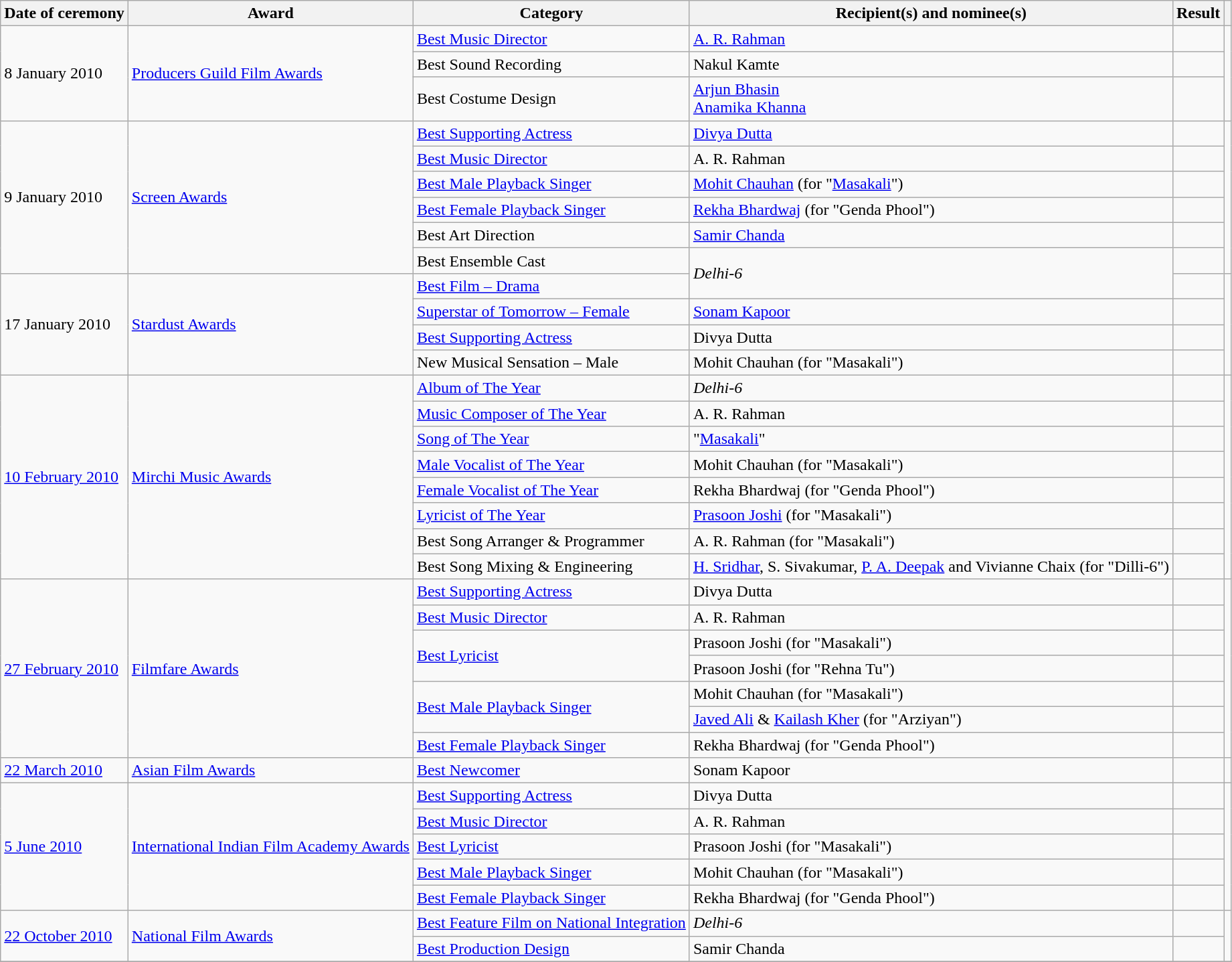<table class="wikitable sortable">
<tr>
<th>Date of ceremony</th>
<th>Award</th>
<th>Category</th>
<th>Recipient(s) and nominee(s)</th>
<th class="unsortable">Result</th>
<th class="unsortable"></th>
</tr>
<tr>
<td rowspan="3">8 January 2010</td>
<td rowspan="3"><a href='#'>Producers Guild Film Awards</a></td>
<td><a href='#'>Best Music Director</a></td>
<td><a href='#'>A. R. Rahman</a></td>
<td></td>
<td rowspan="3"></td>
</tr>
<tr>
<td>Best Sound Recording</td>
<td>Nakul Kamte</td>
<td></td>
</tr>
<tr>
<td>Best Costume Design</td>
<td><a href='#'>Arjun Bhasin</a><br><a href='#'>Anamika Khanna</a></td>
<td></td>
</tr>
<tr>
<td rowspan="6">9 January 2010</td>
<td rowspan="6"><a href='#'>Screen Awards</a></td>
<td><a href='#'>Best Supporting Actress</a></td>
<td><a href='#'>Divya Dutta</a></td>
<td></td>
<td rowspan="6"><br></td>
</tr>
<tr>
<td><a href='#'>Best Music Director</a></td>
<td>A. R. Rahman</td>
<td></td>
</tr>
<tr>
<td><a href='#'>Best Male Playback Singer</a></td>
<td><a href='#'>Mohit Chauhan</a> (for "<a href='#'>Masakali</a>")</td>
<td></td>
</tr>
<tr>
<td><a href='#'>Best Female Playback Singer</a></td>
<td><a href='#'>Rekha Bhardwaj</a> (for "Genda Phool")</td>
<td></td>
</tr>
<tr>
<td>Best Art Direction</td>
<td><a href='#'>Samir Chanda</a></td>
<td></td>
</tr>
<tr>
<td>Best Ensemble Cast</td>
<td rowspan="2"><em>Delhi-6</em></td>
<td></td>
</tr>
<tr>
<td rowspan="4">17 January 2010</td>
<td rowspan="4"><a href='#'>Stardust Awards</a></td>
<td><a href='#'>Best Film – Drama</a></td>
<td></td>
<td rowspan="4"></td>
</tr>
<tr>
<td><a href='#'>Superstar of Tomorrow – Female</a></td>
<td><a href='#'>Sonam Kapoor</a></td>
<td></td>
</tr>
<tr>
<td><a href='#'>Best Supporting Actress</a></td>
<td>Divya Dutta</td>
<td></td>
</tr>
<tr>
<td>New Musical Sensation – Male</td>
<td>Mohit Chauhan (for "Masakali")</td>
<td></td>
</tr>
<tr>
<td rowspan="8"><a href='#'>10 February 2010</a></td>
<td rowspan="8"><a href='#'>Mirchi Music Awards</a></td>
<td><a href='#'>Album of The Year</a></td>
<td><em>Delhi-6</em></td>
<td></td>
<td rowspan="8"></td>
</tr>
<tr>
<td><a href='#'>Music Composer of The Year</a></td>
<td>A. R. Rahman</td>
<td></td>
</tr>
<tr>
<td><a href='#'>Song of The Year</a></td>
<td>"<a href='#'>Masakali</a>"</td>
<td></td>
</tr>
<tr>
<td><a href='#'>Male Vocalist of The Year</a></td>
<td>Mohit Chauhan (for "Masakali")</td>
<td></td>
</tr>
<tr>
<td><a href='#'>Female Vocalist of The Year</a></td>
<td>Rekha Bhardwaj (for "Genda Phool")</td>
<td></td>
</tr>
<tr>
<td><a href='#'>Lyricist of The Year</a></td>
<td><a href='#'>Prasoon Joshi</a> (for "Masakali")</td>
<td></td>
</tr>
<tr>
<td>Best Song Arranger & Programmer</td>
<td>A. R. Rahman (for "Masakali")</td>
<td></td>
</tr>
<tr>
<td>Best Song Mixing & Engineering</td>
<td><a href='#'>H. Sridhar</a>, S. Sivakumar, <a href='#'>P. A. Deepak</a> and Vivianne Chaix (for "Dilli-6")</td>
<td></td>
</tr>
<tr>
<td rowspan="7"><a href='#'>27 February 2010</a></td>
<td rowspan="7"><a href='#'>Filmfare Awards</a></td>
<td><a href='#'>Best Supporting Actress</a></td>
<td>Divya Dutta</td>
<td></td>
<td rowspan="7"><br></td>
</tr>
<tr>
<td><a href='#'>Best Music Director</a></td>
<td>A. R. Rahman</td>
<td></td>
</tr>
<tr>
<td rowspan="2"><a href='#'>Best Lyricist</a></td>
<td>Prasoon Joshi (for "Masakali")</td>
<td></td>
</tr>
<tr>
<td>Prasoon Joshi (for "Rehna Tu")</td>
<td></td>
</tr>
<tr>
<td rowspan="2"><a href='#'>Best Male Playback Singer</a></td>
<td>Mohit Chauhan (for "Masakali")</td>
<td></td>
</tr>
<tr>
<td><a href='#'>Javed Ali</a> & <a href='#'>Kailash Kher</a> (for "Arziyan")</td>
<td></td>
</tr>
<tr>
<td><a href='#'>Best Female Playback Singer</a></td>
<td>Rekha Bhardwaj (for "Genda Phool")</td>
<td></td>
</tr>
<tr>
<td><a href='#'>22 March 2010</a></td>
<td><a href='#'>Asian Film Awards</a></td>
<td><a href='#'>Best Newcomer</a></td>
<td>Sonam Kapoor</td>
<td></td>
<td></td>
</tr>
<tr>
<td rowspan="5"><a href='#'>5 June 2010</a></td>
<td rowspan="5"><a href='#'>International Indian Film Academy Awards</a></td>
<td><a href='#'>Best Supporting Actress</a></td>
<td>Divya Dutta</td>
<td></td>
<td rowspan="5"><br></td>
</tr>
<tr>
<td><a href='#'>Best Music Director</a></td>
<td>A. R. Rahman</td>
<td></td>
</tr>
<tr>
<td><a href='#'>Best Lyricist</a></td>
<td>Prasoon Joshi (for "Masakali")</td>
<td></td>
</tr>
<tr>
<td><a href='#'>Best Male Playback Singer</a></td>
<td>Mohit Chauhan (for "Masakali")</td>
<td></td>
</tr>
<tr>
<td><a href='#'>Best Female Playback Singer</a></td>
<td>Rekha Bhardwaj (for "Genda Phool")</td>
<td></td>
</tr>
<tr>
<td rowspan="2"><a href='#'>22 October 2010</a></td>
<td rowspan="2"><a href='#'>National Film Awards</a></td>
<td><a href='#'>Best Feature Film on National Integration</a></td>
<td><em>Delhi-6</em></td>
<td></td>
<td rowspan="2"><br></td>
</tr>
<tr>
<td><a href='#'>Best Production Design</a></td>
<td>Samir Chanda</td>
<td></td>
</tr>
<tr>
</tr>
</table>
